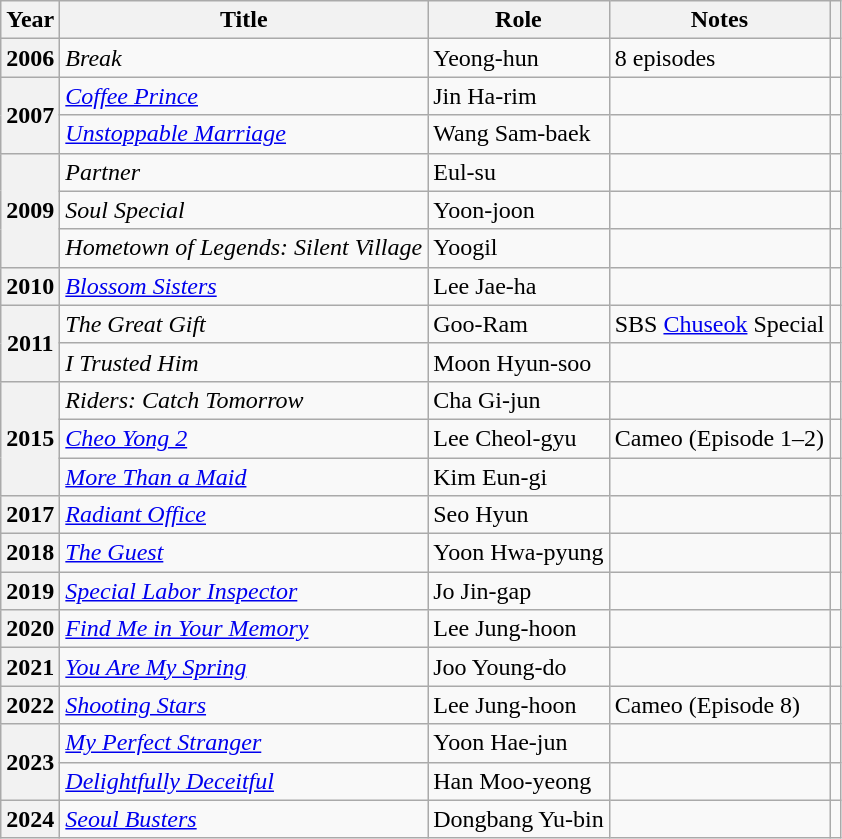<table class="wikitable sortable plainrowheaders">
<tr>
<th scope="col">Year</th>
<th scope="col">Title</th>
<th scope="col">Role</th>
<th scope="col">Notes</th>
<th scope="col" class="unsortable"></th>
</tr>
<tr>
<th scope="row">2006</th>
<td><em>Break</em></td>
<td>Yeong-hun</td>
<td>8 episodes</td>
<td></td>
</tr>
<tr>
<th scope="row" rowspan="2">2007</th>
<td><em><a href='#'>Coffee Prince</a></em></td>
<td>Jin Ha-rim</td>
<td></td>
<td></td>
</tr>
<tr>
<td><em><a href='#'>Unstoppable Marriage</a></em></td>
<td>Wang Sam-baek</td>
<td></td>
<td align="center"></td>
</tr>
<tr>
<th scope="row" rowspan="3">2009</th>
<td><em>Partner</em></td>
<td>Eul-su</td>
<td></td>
<td align="center"></td>
</tr>
<tr>
<td><em>Soul Special</em></td>
<td>Yoon-joon</td>
<td></td>
<td align="center"></td>
</tr>
<tr>
<td><em>Hometown of Legends: Silent Village</em></td>
<td>Yoogil</td>
<td></td>
<td align="center"></td>
</tr>
<tr>
<th scope="row">2010</th>
<td><em><a href='#'>Blossom Sisters</a></em></td>
<td>Lee Jae-ha</td>
<td></td>
<td align="center"></td>
</tr>
<tr>
<th scope="row" rowspan="2">2011</th>
<td><em>The Great Gift</em></td>
<td>Goo-Ram</td>
<td>SBS <a href='#'>Chuseok</a> Special</td>
<td align="center"></td>
</tr>
<tr>
<td><em>I Trusted Him</em></td>
<td>Moon Hyun-soo</td>
<td></td>
<td align="center"></td>
</tr>
<tr>
<th scope="row" rowspan="3">2015</th>
<td><em>Riders: Catch Tomorrow</em></td>
<td>Cha Gi-jun</td>
<td></td>
<td></td>
</tr>
<tr>
<td><em><a href='#'>Cheo Yong 2</a></em></td>
<td>Lee Cheol-gyu</td>
<td>Cameo (Episode 1–2)</td>
<td align="center"></td>
</tr>
<tr>
<td><em><a href='#'>More Than a Maid</a></em></td>
<td>Kim Eun-gi</td>
<td></td>
<td></td>
</tr>
<tr>
<th scope="row">2017</th>
<td><em><a href='#'>Radiant Office</a></em></td>
<td>Seo Hyun</td>
<td></td>
<td align="center"></td>
</tr>
<tr>
<th scope="row">2018</th>
<td><em><a href='#'>The Guest</a></em></td>
<td>Yoon Hwa-pyung</td>
<td></td>
<td></td>
</tr>
<tr>
<th scope="row">2019</th>
<td><em><a href='#'>Special Labor Inspector</a></em></td>
<td>Jo Jin-gap</td>
<td></td>
<td></td>
</tr>
<tr>
<th scope="row">2020</th>
<td><em><a href='#'>Find Me in Your Memory</a></em></td>
<td>Lee Jung-hoon</td>
<td></td>
<td></td>
</tr>
<tr>
<th scope="row">2021</th>
<td><em><a href='#'>You Are My Spring</a></em></td>
<td>Joo Young-do</td>
<td></td>
<td align="center"></td>
</tr>
<tr>
<th scope="row" rowspan="1">2022</th>
<td><em><a href='#'>Shooting Stars</a></em></td>
<td>Lee Jung-hoon</td>
<td>Cameo (Episode 8)</td>
<td align="center"></td>
</tr>
<tr>
<th scope="row" rowspan=2>2023</th>
<td><em><a href='#'>My Perfect Stranger</a></em></td>
<td>Yoon Hae-jun</td>
<td></td>
<td align="center"></td>
</tr>
<tr>
<td><em><a href='#'>Delightfully Deceitful</a></em></td>
<td>Han Moo-yeong</td>
<td></td>
<td align="center"></td>
</tr>
<tr>
<th scope="row">2024</th>
<td><em><a href='#'>Seoul Busters</a></em></td>
<td>Dongbang Yu-bin</td>
<td></td>
<td align="center"></td>
</tr>
</table>
